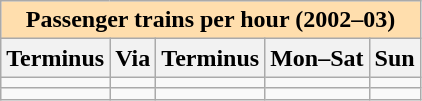<table class="wikitable">
<tr>
<th colspan="5" style="background:#ffdead;">Passenger trains per hour (2002–03) </th>
</tr>
<tr>
<th>Terminus</th>
<th>Via</th>
<th>Terminus</th>
<th>Mon–Sat</th>
<th>Sun</th>
</tr>
<tr>
<td></td>
<td></td>
<td></td>
<td></td>
<td></td>
</tr>
<tr>
<td></td>
<td></td>
<td></td>
<td></td>
<td></td>
</tr>
</table>
